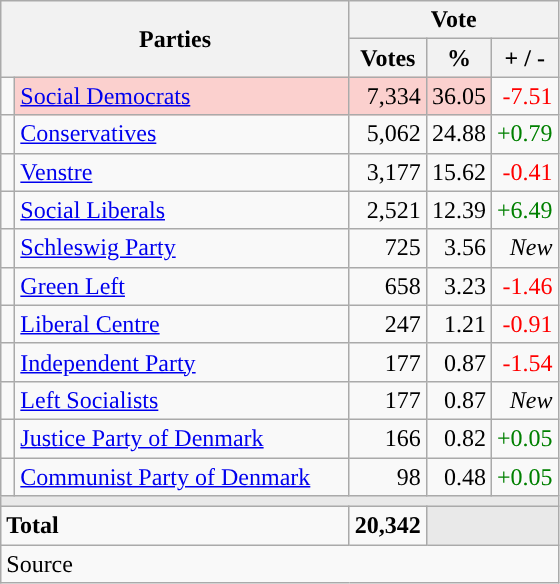<table class="wikitable" style="text-align:right;">
<tr>
<th style="text-align:centre;" rowspan="2" colspan="2" width="225">Parties</th>
<th colspan="3">Vote</th>
</tr>
<tr>
<th width="15">Votes</th>
<th width="15">%</th>
<th width="15">+ / -</th>
</tr>
<tr>
<td width="2" style="color:inherit;background:"></td>
<td bgcolor=#fbd0ce  align="left"><a href='#'>Social Democrats</a></td>
<td bgcolor=#fbd0ce>7,334</td>
<td bgcolor=#fbd0ce>36.05</td>
<td style=color:red;>-7.51</td>
</tr>
<tr>
<td width="2" style="color:inherit;background:"></td>
<td align="left"><a href='#'>Conservatives</a></td>
<td>5,062</td>
<td>24.88</td>
<td style=color:green;>+0.79</td>
</tr>
<tr>
<td width="2" style="color:inherit;background:"></td>
<td align="left"><a href='#'>Venstre</a></td>
<td>3,177</td>
<td>15.62</td>
<td style=color:red;>-0.41</td>
</tr>
<tr>
<td width="2" style="color:inherit;background:"></td>
<td align="left"><a href='#'>Social Liberals</a></td>
<td>2,521</td>
<td>12.39</td>
<td style=color:green;>+6.49</td>
</tr>
<tr>
<td width="2" style="color:inherit;background:"></td>
<td align="left"><a href='#'>Schleswig Party</a></td>
<td>725</td>
<td>3.56</td>
<td><em>New</em></td>
</tr>
<tr>
<td width="2" style="color:inherit;background:"></td>
<td align="left"><a href='#'>Green Left</a></td>
<td>658</td>
<td>3.23</td>
<td style=color:red;>-1.46</td>
</tr>
<tr>
<td width="2" style="color:inherit;background:"></td>
<td align="left"><a href='#'>Liberal Centre</a></td>
<td>247</td>
<td>1.21</td>
<td style=color:red;>-0.91</td>
</tr>
<tr>
<td width="2" style="color:inherit;background:"></td>
<td align="left"><a href='#'>Independent Party</a></td>
<td>177</td>
<td>0.87</td>
<td style=color:red;>-1.54</td>
</tr>
<tr>
<td width="2" style="color:inherit;background:"></td>
<td align="left"><a href='#'>Left Socialists</a></td>
<td>177</td>
<td>0.87</td>
<td><em>New</em></td>
</tr>
<tr>
<td width="2" style="color:inherit;background:"></td>
<td align="left"><a href='#'>Justice Party of Denmark</a></td>
<td>166</td>
<td>0.82</td>
<td style=color:green;>+0.05</td>
</tr>
<tr>
<td width="2" style="color:inherit;background:"></td>
<td align="left"><a href='#'>Communist Party of Denmark</a></td>
<td>98</td>
<td>0.48</td>
<td style=color:green;>+0.05</td>
</tr>
<tr>
<td colspan="7" bgcolor="#E9E9E9"></td>
</tr>
<tr>
<td align="left" colspan="2"><strong>Total</strong></td>
<td><strong>20,342</strong></td>
<td bgcolor="#E9E9E9" colspan="2"></td>
</tr>
<tr>
<td align="left" colspan="6">Source</td>
</tr>
</table>
